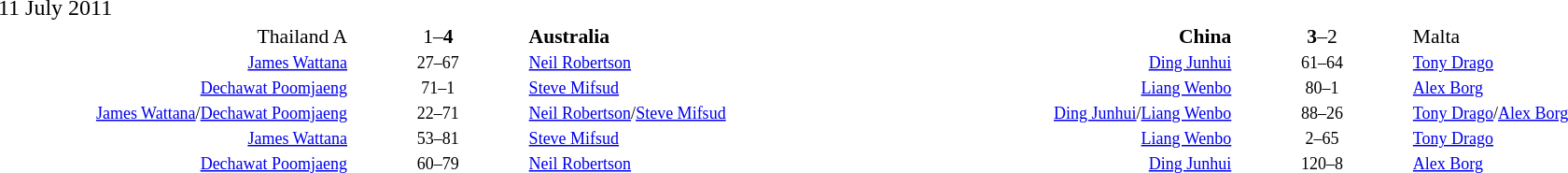<table width="100%" cellspacing="1">
<tr>
<th width=20%></th>
<th width=10%></th>
<th width=20%></th>
<th width=20%></th>
<th width=10%></th>
<th width=20%></th>
</tr>
<tr>
<td>11 July 2011</td>
</tr>
<tr style=font-size:90%>
<td align=right>Thailand A </td>
<td align=center>1–<strong>4</strong></td>
<td><strong> Australia</strong></td>
<td align=right><strong>China </strong></td>
<td align=center><strong>3</strong>–2</td>
<td> Malta</td>
</tr>
<tr style=font-size:75%>
<td align=right><a href='#'>James Wattana</a></td>
<td align=center>27–67</td>
<td><a href='#'>Neil Robertson</a></td>
<td align=right><a href='#'>Ding Junhui</a></td>
<td align=center>61–64</td>
<td><a href='#'>Tony Drago</a></td>
</tr>
<tr style=font-size:75%>
<td align=right><a href='#'>Dechawat Poomjaeng</a></td>
<td align=center>71–1</td>
<td><a href='#'>Steve Mifsud</a></td>
<td align=right><a href='#'>Liang Wenbo</a></td>
<td align=center>80–1</td>
<td><a href='#'>Alex Borg</a></td>
</tr>
<tr style=font-size:75%>
<td align=right><a href='#'>James Wattana</a>/<a href='#'>Dechawat Poomjaeng</a></td>
<td align=center>22–71</td>
<td><a href='#'>Neil Robertson</a>/<a href='#'>Steve Mifsud</a></td>
<td align=right><a href='#'>Ding Junhui</a>/<a href='#'>Liang Wenbo</a></td>
<td align=center>88–26</td>
<td><a href='#'>Tony Drago</a>/<a href='#'>Alex Borg</a></td>
</tr>
<tr style=font-size:75%>
<td align=right><a href='#'>James Wattana</a></td>
<td align=center>53–81</td>
<td><a href='#'>Steve Mifsud</a></td>
<td align=right><a href='#'>Liang Wenbo</a></td>
<td align=center>2–65</td>
<td><a href='#'>Tony Drago</a></td>
</tr>
<tr style=font-size:75%>
<td align=right><a href='#'>Dechawat Poomjaeng</a></td>
<td align=center>60–79</td>
<td><a href='#'>Neil Robertson</a></td>
<td align=right><a href='#'>Ding Junhui</a></td>
<td align=center>120–8</td>
<td><a href='#'>Alex Borg</a></td>
</tr>
</table>
